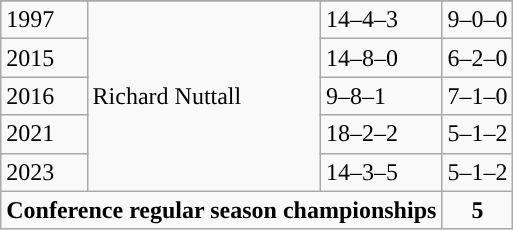<table class="wikitable" style="font-size:100%;" style="text-align: center;">
<tr>
</tr>
<tr>
<td>1997</td>
<td rowspan="5">Richard Nuttall</td>
<td>14–4–3</td>
<td>9–0–0</td>
</tr>
<tr>
<td>2015</td>
<td>14–8–0</td>
<td>6–2–0</td>
</tr>
<tr>
<td>2016</td>
<td>9–8–1</td>
<td>7–1–0</td>
</tr>
<tr>
<td>2021</td>
<td>18–2–2</td>
<td>5–1–2</td>
</tr>
<tr>
<td>2023</td>
<td>14–3–5</td>
<td>5–1–2</td>
</tr>
<tr style="text-align:center; ">
<td colspan="3"><strong>Conference regular season championships</strong></td>
<td colspan="1"><strong>5</strong></td>
</tr>
</table>
